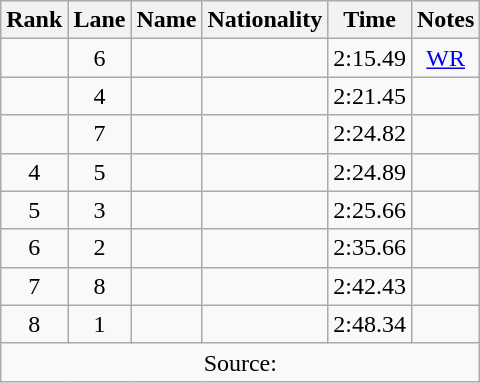<table class="wikitable sortable" style="text-align:center">
<tr>
<th>Rank</th>
<th>Lane</th>
<th>Name</th>
<th>Nationality</th>
<th>Time</th>
<th>Notes</th>
</tr>
<tr>
<td></td>
<td>6</td>
<td align=left></td>
<td align=left></td>
<td>2:15.49</td>
<td><a href='#'>WR</a></td>
</tr>
<tr>
<td></td>
<td>4</td>
<td align=left></td>
<td align=left></td>
<td>2:21.45</td>
<td></td>
</tr>
<tr>
<td></td>
<td>7</td>
<td align=left></td>
<td align=left></td>
<td>2:24.82</td>
<td></td>
</tr>
<tr>
<td>4</td>
<td>5</td>
<td align=left></td>
<td align=left></td>
<td>2:24.89</td>
<td></td>
</tr>
<tr>
<td>5</td>
<td>3</td>
<td align=left></td>
<td align=left></td>
<td>2:25.66</td>
<td></td>
</tr>
<tr>
<td>6</td>
<td>2</td>
<td align=left></td>
<td align=left></td>
<td>2:35.66</td>
<td></td>
</tr>
<tr>
<td>7</td>
<td>8</td>
<td align=left></td>
<td align=left></td>
<td>2:42.43</td>
<td></td>
</tr>
<tr>
<td>8</td>
<td>1</td>
<td align=left></td>
<td align=left></td>
<td>2:48.34</td>
<td></td>
</tr>
<tr>
<td colspan="6">Source:</td>
</tr>
</table>
